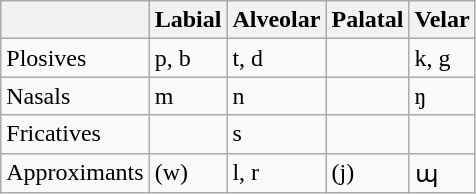<table class="wikitable">
<tr>
<th></th>
<th>Labial</th>
<th>Alveolar</th>
<th>Palatal</th>
<th>Velar</th>
</tr>
<tr>
<td>Plosives</td>
<td>p, b</td>
<td>t, d</td>
<td></td>
<td>k, g</td>
</tr>
<tr>
<td>Nasals</td>
<td>m</td>
<td>n</td>
<td></td>
<td>ŋ</td>
</tr>
<tr>
<td>Fricatives</td>
<td></td>
<td>s</td>
<td></td>
<td></td>
</tr>
<tr>
<td>Approximants</td>
<td>(w)</td>
<td>l, r</td>
<td>(j)</td>
<td>ɰ</td>
</tr>
</table>
